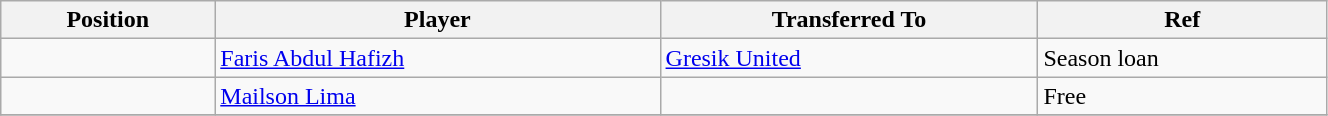<table class="wikitable sortable" style="width:70%; text-align:center; font-size:100%; text-align:left;">
<tr>
<th>Position</th>
<th>Player</th>
<th>Transferred To</th>
<th>Ref</th>
</tr>
<tr>
<td></td>
<td> <a href='#'>Faris Abdul Hafizh</a></td>
<td> <a href='#'>Gresik United</a></td>
<td>Season loan</td>
</tr>
<tr>
<td></td>
<td> <a href='#'>Mailson Lima</a></td>
<td></td>
<td>Free</td>
</tr>
<tr>
</tr>
</table>
